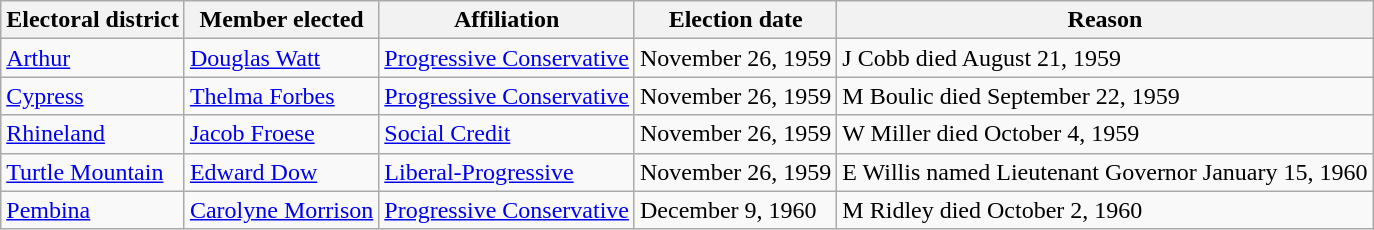<table class="wikitable sortable">
<tr>
<th>Electoral district</th>
<th>Member elected</th>
<th>Affiliation</th>
<th>Election date</th>
<th>Reason</th>
</tr>
<tr>
<td><a href='#'>Arthur</a></td>
<td><a href='#'>Douglas Watt</a></td>
<td><a href='#'>Progressive Conservative</a></td>
<td>November 26, 1959</td>
<td>J Cobb died August 21, 1959</td>
</tr>
<tr>
<td><a href='#'>Cypress</a></td>
<td><a href='#'>Thelma Forbes</a></td>
<td><a href='#'>Progressive Conservative</a></td>
<td>November 26, 1959</td>
<td>M Boulic died September 22, 1959</td>
</tr>
<tr>
<td><a href='#'>Rhineland</a></td>
<td><a href='#'>Jacob Froese</a></td>
<td><a href='#'>Social Credit</a></td>
<td>November 26, 1959</td>
<td>W Miller died October 4, 1959</td>
</tr>
<tr>
<td><a href='#'>Turtle Mountain</a></td>
<td><a href='#'>Edward Dow</a></td>
<td><a href='#'>Liberal-Progressive</a></td>
<td>November 26, 1959</td>
<td>E Willis named Lieutenant Governor January 15, 1960 </td>
</tr>
<tr>
<td><a href='#'>Pembina</a></td>
<td><a href='#'>Carolyne Morrison</a></td>
<td><a href='#'>Progressive Conservative</a></td>
<td>December 9, 1960</td>
<td>M Ridley died October 2, 1960</td>
</tr>
</table>
